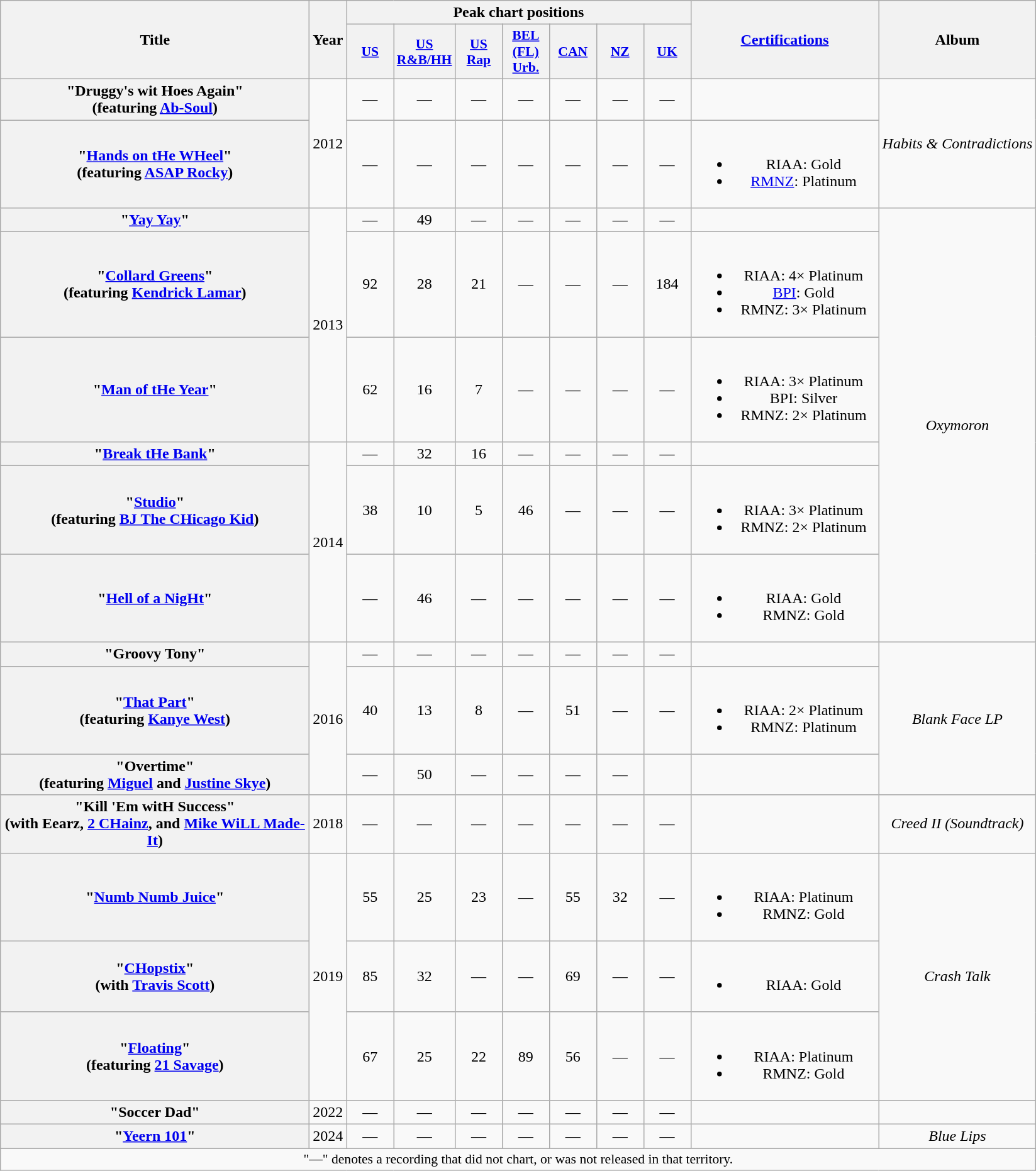<table class="wikitable plainrowheaders" style="text-align:center;">
<tr>
<th scope="col" rowspan="2" style="width:20em;">Title</th>
<th scope="col" rowspan="2">Year</th>
<th colspan="7" scope="col">Peak chart positions</th>
<th scope="col" rowspan="2" style="width:12em;"><a href='#'>Certifications</a></th>
<th scope="col" rowspan="2">Album</th>
</tr>
<tr>
<th scope="col" style="width:3em;font-size:90%;"><a href='#'>US</a><br></th>
<th scope="col" style="width:3em;font-size:90%;"><a href='#'>US<br>R&B/HH</a><br></th>
<th scope="col" style="width:3em;font-size:90%;"><a href='#'>US<br>Rap</a><br></th>
<th scope="col" style="width:3em;font-size:90%;"><a href='#'>BEL<br>(FL)<br>Urb.</a><br></th>
<th scope="col" style="width:3em;font-size:90%;"><a href='#'>CAN</a><br></th>
<th scope="col" style="width:3em;font-size:90%;"><a href='#'>NZ</a><br></th>
<th scope="col" style="width:3em;font-size:90%;"><a href='#'>UK</a><br></th>
</tr>
<tr>
<th scope="row">"Druggy's wit Hoes Again"<br><span>(featuring <a href='#'>Ab-Soul</a>)</span></th>
<td rowspan="2">2012</td>
<td>—</td>
<td>—</td>
<td>—</td>
<td>—</td>
<td>—</td>
<td>—</td>
<td>—</td>
<td></td>
<td rowspan="2"><em>Habits & Contradictions</em></td>
</tr>
<tr>
<th scope="row">"<a href='#'>Hands on tHe WHeel</a>"<br><span>(featuring <a href='#'>ASAP Rocky</a>)</span></th>
<td>—</td>
<td>—</td>
<td>—</td>
<td>—</td>
<td>—</td>
<td>—</td>
<td>—</td>
<td><br><ul><li>RIAA: Gold</li><li><a href='#'>RMNZ</a>: Platinum</li></ul></td>
</tr>
<tr>
<th scope="row">"<a href='#'>Yay Yay</a>"</th>
<td rowspan="3">2013</td>
<td>—</td>
<td>49</td>
<td>—</td>
<td>—</td>
<td>—</td>
<td>—</td>
<td>—</td>
<td></td>
<td rowspan="6"><em>Oxymoron</em></td>
</tr>
<tr>
<th scope="row">"<a href='#'>Collard Greens</a>"<br><span>(featuring <a href='#'>Kendrick Lamar</a>)</span></th>
<td>92</td>
<td>28</td>
<td>21</td>
<td>—</td>
<td>—</td>
<td>—</td>
<td>184</td>
<td><br><ul><li>RIAA: 4× Platinum</li><li><a href='#'>BPI</a>: Gold</li><li>RMNZ: 3× Platinum</li></ul></td>
</tr>
<tr>
<th scope="row">"<a href='#'>Man of tHe Year</a>"</th>
<td>62</td>
<td>16</td>
<td>7</td>
<td>—</td>
<td>—</td>
<td>—</td>
<td>—</td>
<td><br><ul><li>RIAA: 3× Platinum</li><li>BPI: Silver</li><li>RMNZ: 2× Platinum</li></ul></td>
</tr>
<tr>
<th scope="row">"<a href='#'>Break tHe Bank</a>"</th>
<td rowspan="3">2014</td>
<td>—</td>
<td>32</td>
<td>16</td>
<td>—</td>
<td>—</td>
<td>—</td>
<td>—</td>
</tr>
<tr>
<th scope="row">"<a href='#'>Studio</a>"<br><span>(featuring <a href='#'>BJ The CHicago Kid</a>)</span></th>
<td>38</td>
<td>10</td>
<td>5</td>
<td>46</td>
<td>—</td>
<td>—</td>
<td>—</td>
<td><br><ul><li>RIAA: 3× Platinum</li><li>RMNZ: 2× Platinum</li></ul></td>
</tr>
<tr>
<th scope="row">"<a href='#'>Hell of a NigHt</a>"</th>
<td>—</td>
<td>46</td>
<td>—</td>
<td>—</td>
<td>—</td>
<td>—</td>
<td>—</td>
<td><br><ul><li>RIAA: Gold</li><li>RMNZ: Gold</li></ul></td>
</tr>
<tr>
<th scope="row">"Groovy Tony"</th>
<td rowspan="3">2016</td>
<td>—</td>
<td>—</td>
<td>—</td>
<td>—</td>
<td>—</td>
<td>—</td>
<td>—</td>
<td></td>
<td rowspan="3"><em>Blank Face LP</em></td>
</tr>
<tr>
<th scope="row">"<a href='#'>That Part</a>"<br><span>(featuring <a href='#'>Kanye West</a>)</span></th>
<td>40</td>
<td>13</td>
<td>8</td>
<td>—</td>
<td>51</td>
<td>—</td>
<td>—</td>
<td><br><ul><li>RIAA: 2× Platinum</li><li>RMNZ: Platinum</li></ul></td>
</tr>
<tr>
<th scope="row">"Overtime"<br><span>(featuring <a href='#'>Miguel</a> and <a href='#'>Justine Skye</a>)</span></th>
<td>—</td>
<td>50</td>
<td>—</td>
<td>—</td>
<td>—</td>
<td>—</td>
<td —></td>
<td></td>
</tr>
<tr>
<th scope="row">"Kill 'Em witH Success"<br><span>(with Eearz, <a href='#'>2 CHainz</a>, and <a href='#'>Mike WiLL Made-It</a>)</span></th>
<td>2018</td>
<td>—</td>
<td>—</td>
<td>—</td>
<td>—</td>
<td>—</td>
<td>—</td>
<td>—</td>
<td></td>
<td><em>Creed II (Soundtrack)</em></td>
</tr>
<tr>
<th scope="row">"<a href='#'>Numb Numb Juice</a>"</th>
<td rowspan="3">2019</td>
<td>55</td>
<td>25</td>
<td>23</td>
<td>—</td>
<td>55</td>
<td>32</td>
<td>—</td>
<td><br><ul><li>RIAA: Platinum</li><li>RMNZ: Gold</li></ul></td>
<td rowspan="3"><em>Crash Talk</em></td>
</tr>
<tr>
<th scope="row">"<a href='#'>CHopstix</a>"<br><span>(with <a href='#'>Travis Scott</a>)</span></th>
<td>85</td>
<td>32</td>
<td>—</td>
<td>—</td>
<td>69</td>
<td>—</td>
<td>—</td>
<td><br><ul><li>RIAA: Gold</li></ul></td>
</tr>
<tr>
<th scope="row">"<a href='#'>Floating</a>"<br><span>(featuring <a href='#'>21 Savage</a>)</span></th>
<td>67</td>
<td>25</td>
<td>22</td>
<td>89</td>
<td>56</td>
<td>—</td>
<td>—</td>
<td><br><ul><li>RIAA: Platinum</li><li>RMNZ: Gold</li></ul></td>
</tr>
<tr>
<th scope="row">"Soccer Dad"</th>
<td>2022</td>
<td>—</td>
<td>—</td>
<td>—</td>
<td>—</td>
<td>—</td>
<td>—</td>
<td>—</td>
<td></td>
<td></td>
</tr>
<tr>
<th scope="row">"<a href='#'>Yeern 101</a>"</th>
<td>2024</td>
<td>—</td>
<td>—</td>
<td>—</td>
<td>—</td>
<td>—</td>
<td>—</td>
<td>—</td>
<td></td>
<td><em>Blue Lips</em></td>
</tr>
<tr>
<td colspan="11" style="font-size:90%">"—" denotes a recording that did not chart, or was not released in that territory.</td>
</tr>
</table>
